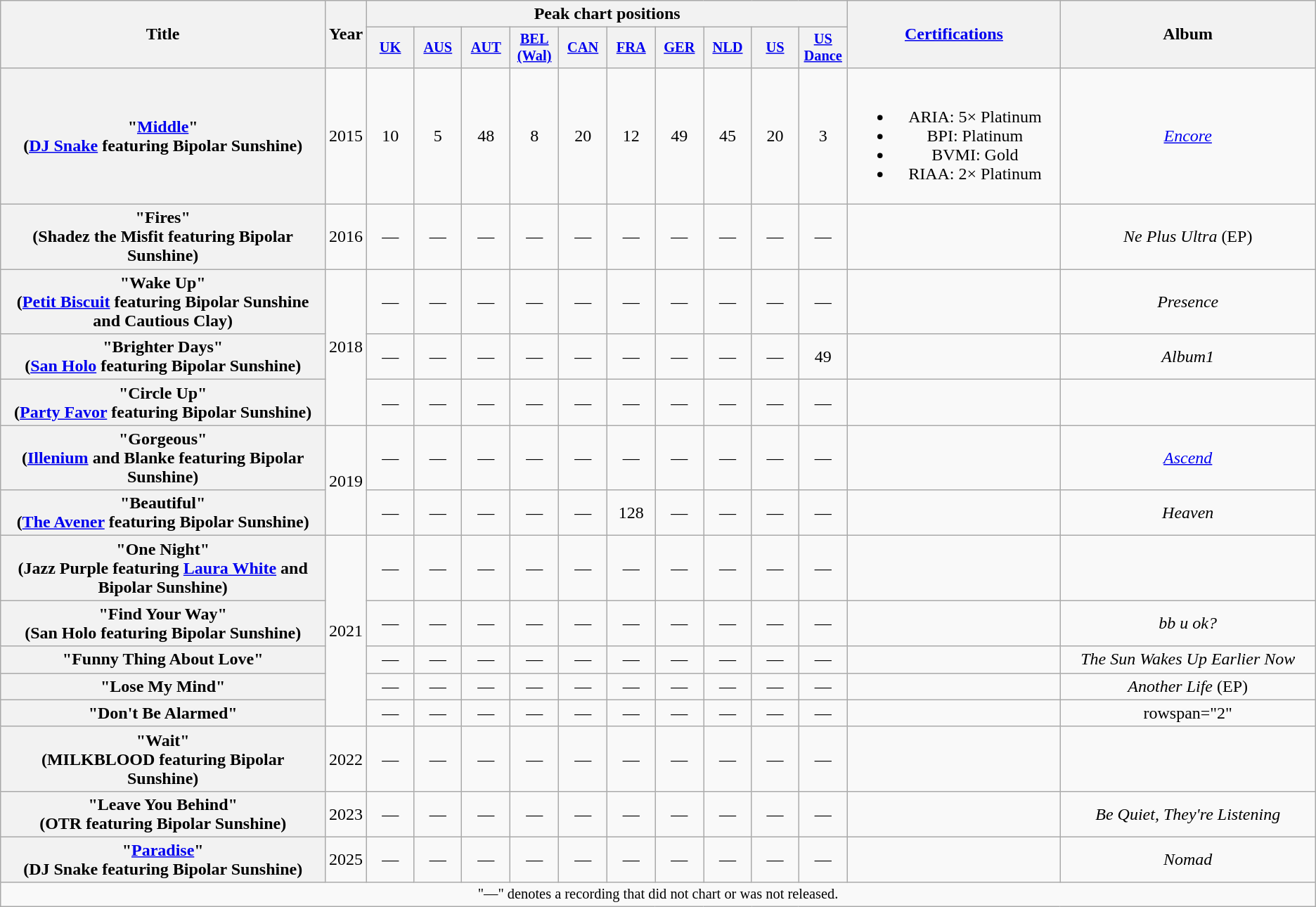<table class="wikitable plainrowheaders" style="text-align:center;">
<tr>
<th scope="col" rowspan="2" style="width:20.5em;">Title</th>
<th scope="col" rowspan="2" style="width:1em;">Year</th>
<th scope="col" colspan="10">Peak chart positions</th>
<th scope="col" rowspan="2" style="width:13em;"><a href='#'>Certifications</a></th>
<th scope="col" rowspan="2" style="width:16em;">Album</th>
</tr>
<tr>
<th scope="col" style="width:3em;font-size:85%;"><a href='#'>UK</a><br></th>
<th scope="col" style="width:3em;font-size:85%;"><a href='#'>AUS</a><br></th>
<th scope="col" style="width:3em;font-size:85%;"><a href='#'>AUT</a><br></th>
<th scope="col" style="width:3em;font-size:85%;"><a href='#'>BEL<br>(Wal)</a><br></th>
<th scope="col" style="width:3em;font-size:85%;"><a href='#'>CAN</a><br></th>
<th scope="col" style="width:3em;font-size:85%;"><a href='#'>FRA</a><br></th>
<th scope="col" style="width:3em;font-size:85%;"><a href='#'>GER</a><br></th>
<th scope="col" style="width:3em;font-size:85%;"><a href='#'>NLD</a><br></th>
<th scope="col" style="width:3em;font-size:85%;"><a href='#'>US</a><br></th>
<th scope="col" style="width:3em;font-size:85%;"><a href='#'>US<br>Dance</a><br></th>
</tr>
<tr>
<th scope="row">"<a href='#'>Middle</a>"<br><span>(<a href='#'>DJ Snake</a> featuring Bipolar Sunshine)</span></th>
<td>2015</td>
<td>10</td>
<td>5</td>
<td>48</td>
<td>8</td>
<td>20</td>
<td>12</td>
<td>49</td>
<td>45</td>
<td>20</td>
<td>3</td>
<td><br><ul><li>ARIA: 5× Platinum</li><li>BPI: Platinum</li><li>BVMI: Gold</li><li>RIAA: 2× Platinum</li></ul></td>
<td><em><a href='#'>Encore</a></em></td>
</tr>
<tr>
<th scope="row">"Fires"<br><span>(Shadez the Misfit featuring Bipolar Sunshine)</span></th>
<td>2016</td>
<td>—</td>
<td>—</td>
<td>—</td>
<td>—</td>
<td>—</td>
<td>—</td>
<td>—</td>
<td>—</td>
<td>—</td>
<td>—</td>
<td></td>
<td><em>Ne Plus Ultra</em> (EP)</td>
</tr>
<tr>
<th scope="row">"Wake Up"<br><span>(<a href='#'>Petit Biscuit</a> featuring Bipolar Sunshine and Cautious Clay)</span></th>
<td rowspan="3">2018</td>
<td>—</td>
<td>—</td>
<td>—</td>
<td>—</td>
<td>—</td>
<td>—</td>
<td>—</td>
<td>—</td>
<td>—</td>
<td>—</td>
<td></td>
<td><em>Presence</em></td>
</tr>
<tr>
<th scope="row">"Brighter Days"<br><span>(<a href='#'>San Holo</a> featuring Bipolar Sunshine)</span></th>
<td>—</td>
<td>—</td>
<td>—</td>
<td>—</td>
<td>—</td>
<td>—</td>
<td>—</td>
<td>—</td>
<td>—</td>
<td>49</td>
<td></td>
<td><em>Album1</em></td>
</tr>
<tr>
<th scope="row">"Circle Up"<br><span>(<a href='#'>Party Favor</a> featuring Bipolar Sunshine)</span></th>
<td>—</td>
<td>—</td>
<td>—</td>
<td>—</td>
<td>—</td>
<td>—</td>
<td>—</td>
<td>—</td>
<td>—</td>
<td>—</td>
<td></td>
<td></td>
</tr>
<tr>
<th scope="row">"Gorgeous"<br><span>(<a href='#'>Illenium</a> and Blanke featuring Bipolar Sunshine)</span></th>
<td rowspan="2">2019</td>
<td>—</td>
<td>—</td>
<td>—</td>
<td>—</td>
<td>—</td>
<td>—</td>
<td>—</td>
<td>—</td>
<td>—</td>
<td>—</td>
<td></td>
<td><em><a href='#'>Ascend</a></em></td>
</tr>
<tr>
<th scope="row">"Beautiful"<br><span>(<a href='#'>The Avener</a> featuring Bipolar Sunshine)</span></th>
<td>—</td>
<td>—</td>
<td>—</td>
<td>—</td>
<td>—</td>
<td>128</td>
<td>—</td>
<td>—</td>
<td>—</td>
<td>—</td>
<td></td>
<td><em>Heaven</em></td>
</tr>
<tr>
<th scope="row">"One Night"<br><span>(Jazz Purple featuring <a href='#'>Laura White</a> and Bipolar Sunshine)</span></th>
<td rowspan="5">2021</td>
<td>—</td>
<td>—</td>
<td>—</td>
<td>—</td>
<td>—</td>
<td>—</td>
<td>—</td>
<td>—</td>
<td>—</td>
<td>—</td>
<td></td>
<td></td>
</tr>
<tr>
<th scope="row">"Find Your Way" <br><span>(San Holo featuring Bipolar Sunshine)</span></th>
<td>—</td>
<td>—</td>
<td>—</td>
<td>—</td>
<td>—</td>
<td>—</td>
<td>—</td>
<td>—</td>
<td>—</td>
<td>—</td>
<td></td>
<td><em>bb u ok?</em></td>
</tr>
<tr>
<th scope="row">"Funny Thing About Love"<br></th>
<td>—</td>
<td>—</td>
<td>—</td>
<td>—</td>
<td>—</td>
<td>—</td>
<td>—</td>
<td>—</td>
<td>—</td>
<td>—</td>
<td></td>
<td><em>The Sun Wakes Up Earlier Now</em></td>
</tr>
<tr>
<th scope="row">"Lose My Mind" <br></th>
<td>—</td>
<td>—</td>
<td>—</td>
<td>—</td>
<td>—</td>
<td>—</td>
<td>—</td>
<td>—</td>
<td>—</td>
<td>—</td>
<td></td>
<td><em>Another Life</em> (EP)</td>
</tr>
<tr>
<th scope="row">"Don't Be Alarmed"<br></th>
<td>—</td>
<td>—</td>
<td>—</td>
<td>—</td>
<td>—</td>
<td>—</td>
<td>—</td>
<td>—</td>
<td>—</td>
<td>—</td>
<td></td>
<td>rowspan="2" </td>
</tr>
<tr>
<th scope="row">"Wait"<br><span>(MILKBLOOD featuring Bipolar Sunshine)</span></th>
<td>2022</td>
<td>—</td>
<td>—</td>
<td>—</td>
<td>—</td>
<td>—</td>
<td>—</td>
<td>—</td>
<td>—</td>
<td>—</td>
<td>—</td>
<td></td>
</tr>
<tr>
<th scope="row">"Leave You Behind"<br><span>(OTR featuring Bipolar Sunshine)</span></th>
<td>2023</td>
<td>—</td>
<td>—</td>
<td>—</td>
<td>—</td>
<td>—</td>
<td>—</td>
<td>—</td>
<td>—</td>
<td>—</td>
<td>—</td>
<td></td>
<td><em>Be Quiet, They're Listening</em></td>
</tr>
<tr>
<th scope="row">"<a href='#'>Paradise</a>"<br><span>(DJ Snake featuring Bipolar Sunshine)</span></th>
<td>2025</td>
<td>—</td>
<td>—</td>
<td>—</td>
<td>—</td>
<td>—</td>
<td>—</td>
<td>—</td>
<td>—</td>
<td>—</td>
<td>—</td>
<td></td>
<td><em>Nomad</em></td>
</tr>
<tr>
<td colspan="14" style="font-size:85%">"—" denotes a recording that did not chart or was not released.</td>
</tr>
</table>
